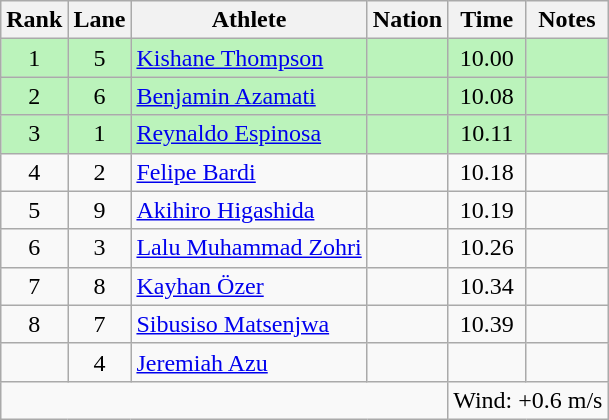<table class="wikitable sortable" style="text-align:center;">
<tr>
<th scope="col">Rank</th>
<th scope="col">Lane</th>
<th scope="col">Athlete</th>
<th scope="col">Nation</th>
<th scope="col">Time</th>
<th scope="col">Notes</th>
</tr>
<tr bgcolor="#bbf3bb">
<td>1</td>
<td>5</td>
<td align=left><a href='#'>Kishane Thompson</a></td>
<td align=left></td>
<td>10.00</td>
<td></td>
</tr>
<tr bgcolor="#bbf3bb">
<td>2</td>
<td>6</td>
<td align=left><a href='#'>Benjamin Azamati</a></td>
<td align=left></td>
<td>10.08</td>
<td></td>
</tr>
<tr bgcolor="#bbf3bb">
<td>3</td>
<td>1</td>
<td align=left><a href='#'>Reynaldo Espinosa</a></td>
<td align=left></td>
<td>10.11</td>
<td></td>
</tr>
<tr>
<td>4</td>
<td>2</td>
<td align=left><a href='#'>Felipe Bardi</a></td>
<td align=left></td>
<td>10.18</td>
<td></td>
</tr>
<tr>
<td>5</td>
<td>9</td>
<td align=left><a href='#'>Akihiro Higashida</a></td>
<td align=left></td>
<td>10.19</td>
<td></td>
</tr>
<tr>
<td>6</td>
<td>3</td>
<td align=left><a href='#'>Lalu Muhammad Zohri</a></td>
<td align=left></td>
<td>10.26</td>
<td></td>
</tr>
<tr>
<td>7</td>
<td>8</td>
<td align=left><a href='#'>Kayhan Özer</a></td>
<td align=left></td>
<td>10.34</td>
<td></td>
</tr>
<tr>
<td>8</td>
<td>7</td>
<td align=left><a href='#'>Sibusiso Matsenjwa</a></td>
<td align=left></td>
<td>10.39</td>
<td></td>
</tr>
<tr>
<td></td>
<td>4</td>
<td align=left><a href='#'>Jeremiah Azu</a></td>
<td align=left></td>
<td></td>
<td></td>
</tr>
<tr class="sortbottom">
<td colspan="4"></td>
<td colspan="2" style="text-align:left;">Wind: +0.6 m/s</td>
</tr>
</table>
